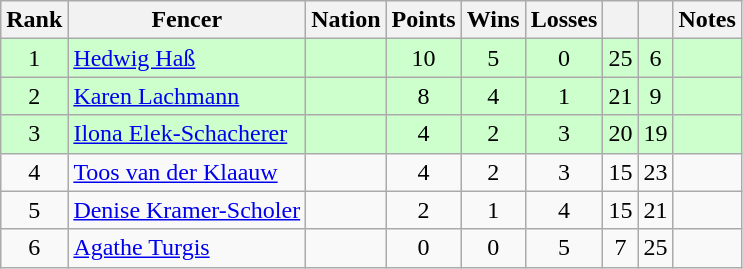<table class="wikitable sortable" style="text-align: center;">
<tr>
<th>Rank</th>
<th>Fencer</th>
<th>Nation</th>
<th>Points</th>
<th>Wins</th>
<th>Losses</th>
<th></th>
<th></th>
<th>Notes</th>
</tr>
<tr style="background:#cfc;">
<td>1</td>
<td align=left><a href='#'>Hedwig Haß</a></td>
<td align=left></td>
<td>10</td>
<td>5</td>
<td>0</td>
<td>25</td>
<td>6</td>
<td></td>
</tr>
<tr style="background:#cfc;">
<td>2</td>
<td align=left><a href='#'>Karen Lachmann</a></td>
<td align=left></td>
<td>8</td>
<td>4</td>
<td>1</td>
<td>21</td>
<td>9</td>
<td></td>
</tr>
<tr style="background:#cfc;">
<td>3</td>
<td align=left><a href='#'>Ilona Elek-Schacherer</a></td>
<td align=left></td>
<td>4</td>
<td>2</td>
<td>3</td>
<td>20</td>
<td>19</td>
<td></td>
</tr>
<tr>
<td>4</td>
<td align=left><a href='#'>Toos van der Klaauw</a></td>
<td align=left></td>
<td>4</td>
<td>2</td>
<td>3</td>
<td>15</td>
<td>23</td>
<td></td>
</tr>
<tr>
<td>5</td>
<td align=left><a href='#'>Denise Kramer-Scholer</a></td>
<td align=left></td>
<td>2</td>
<td>1</td>
<td>4</td>
<td>15</td>
<td>21</td>
<td></td>
</tr>
<tr>
<td>6</td>
<td align=left><a href='#'>Agathe Turgis</a></td>
<td align=left></td>
<td>0</td>
<td>0</td>
<td>5</td>
<td>7</td>
<td>25</td>
<td></td>
</tr>
</table>
